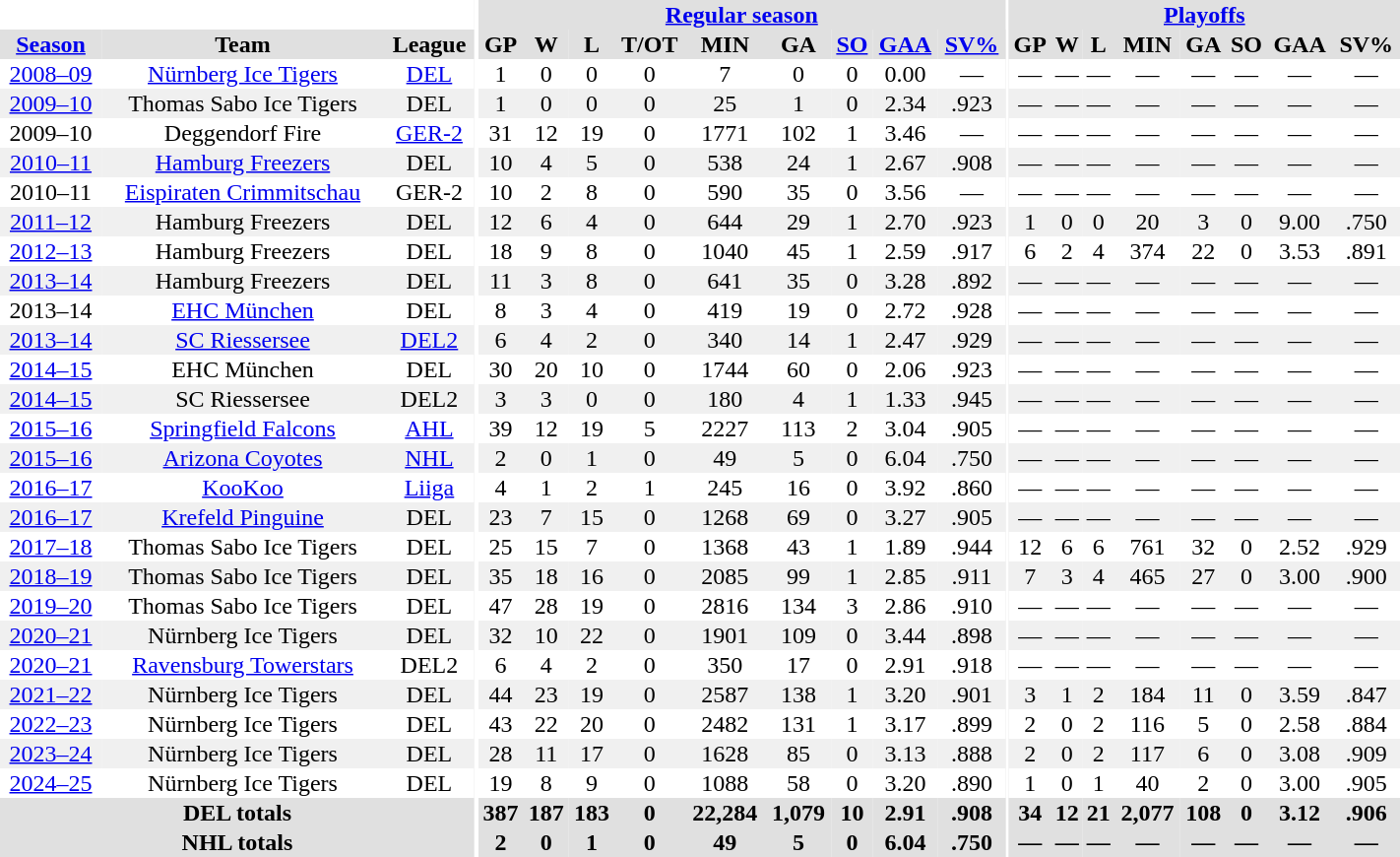<table border="0" cellpadding="1" cellspacing="0" style="width:75%; text-align:center;">
<tr bgcolor="#e0e0e0">
<th colspan="3" bgcolor="#ffffff"></th>
<th rowspan="99" bgcolor="#ffffff"></th>
<th colspan="9" bgcolor="#e0e0e0"><a href='#'>Regular season</a></th>
<th rowspan="99" bgcolor="#ffffff"></th>
<th colspan="8" bgcolor="#e0e0e0"><a href='#'>Playoffs</a></th>
</tr>
<tr bgcolor="#e0e0e0">
<th><a href='#'>Season</a></th>
<th>Team</th>
<th>League</th>
<th>GP</th>
<th>W</th>
<th>L</th>
<th>T/OT</th>
<th>MIN</th>
<th>GA</th>
<th><a href='#'>SO</a></th>
<th><a href='#'>GAA</a></th>
<th><a href='#'>SV%</a></th>
<th>GP</th>
<th>W</th>
<th>L</th>
<th>MIN</th>
<th>GA</th>
<th>SO</th>
<th>GAA</th>
<th>SV%</th>
</tr>
<tr>
<td><a href='#'>2008–09</a></td>
<td><a href='#'>Nürnberg Ice Tigers</a></td>
<td><a href='#'>DEL</a></td>
<td>1</td>
<td>0</td>
<td>0</td>
<td>0</td>
<td>7</td>
<td>0</td>
<td>0</td>
<td>0.00</td>
<td>—</td>
<td>—</td>
<td>—</td>
<td>—</td>
<td>—</td>
<td>—</td>
<td>—</td>
<td>—</td>
<td>—</td>
</tr>
<tr bgcolor="#f0f0f0">
<td><a href='#'>2009–10</a></td>
<td>Thomas Sabo Ice Tigers</td>
<td>DEL</td>
<td>1</td>
<td>0</td>
<td>0</td>
<td>0</td>
<td>25</td>
<td>1</td>
<td>0</td>
<td>2.34</td>
<td>.923</td>
<td>—</td>
<td>—</td>
<td>—</td>
<td>—</td>
<td>—</td>
<td>—</td>
<td>—</td>
<td>—</td>
</tr>
<tr>
<td>2009–10</td>
<td>Deggendorf Fire</td>
<td><a href='#'>GER-2</a></td>
<td>31</td>
<td>12</td>
<td>19</td>
<td>0</td>
<td>1771</td>
<td>102</td>
<td>1</td>
<td>3.46</td>
<td>—</td>
<td>—</td>
<td>—</td>
<td>—</td>
<td>—</td>
<td>—</td>
<td>—</td>
<td>—</td>
<td>—</td>
</tr>
<tr bgcolor="#f0f0f0">
<td><a href='#'>2010–11</a></td>
<td><a href='#'>Hamburg Freezers</a></td>
<td>DEL</td>
<td>10</td>
<td>4</td>
<td>5</td>
<td>0</td>
<td>538</td>
<td>24</td>
<td>1</td>
<td>2.67</td>
<td>.908</td>
<td>—</td>
<td>—</td>
<td>—</td>
<td>—</td>
<td>—</td>
<td>—</td>
<td>—</td>
<td>—</td>
</tr>
<tr>
<td>2010–11</td>
<td><a href='#'>Eispiraten Crimmitschau</a></td>
<td>GER-2</td>
<td>10</td>
<td>2</td>
<td>8</td>
<td>0</td>
<td>590</td>
<td>35</td>
<td>0</td>
<td>3.56</td>
<td>—</td>
<td>—</td>
<td>—</td>
<td>—</td>
<td>—</td>
<td>—</td>
<td>—</td>
<td>—</td>
<td>—</td>
</tr>
<tr bgcolor="#f0f0f0">
<td><a href='#'>2011–12</a></td>
<td>Hamburg Freezers</td>
<td>DEL</td>
<td>12</td>
<td>6</td>
<td>4</td>
<td>0</td>
<td>644</td>
<td>29</td>
<td>1</td>
<td>2.70</td>
<td>.923</td>
<td>1</td>
<td>0</td>
<td>0</td>
<td>20</td>
<td>3</td>
<td>0</td>
<td>9.00</td>
<td>.750</td>
</tr>
<tr>
<td><a href='#'>2012–13</a></td>
<td>Hamburg Freezers</td>
<td>DEL</td>
<td>18</td>
<td>9</td>
<td>8</td>
<td>0</td>
<td>1040</td>
<td>45</td>
<td>1</td>
<td>2.59</td>
<td>.917</td>
<td>6</td>
<td>2</td>
<td>4</td>
<td>374</td>
<td>22</td>
<td>0</td>
<td>3.53</td>
<td>.891</td>
</tr>
<tr bgcolor="#f0f0f0">
<td><a href='#'>2013–14</a></td>
<td>Hamburg Freezers</td>
<td>DEL</td>
<td>11</td>
<td>3</td>
<td>8</td>
<td>0</td>
<td>641</td>
<td>35</td>
<td>0</td>
<td>3.28</td>
<td>.892</td>
<td>—</td>
<td>—</td>
<td>—</td>
<td>—</td>
<td>—</td>
<td>—</td>
<td>—</td>
<td>—</td>
</tr>
<tr>
<td>2013–14</td>
<td><a href='#'>EHC München</a></td>
<td>DEL</td>
<td>8</td>
<td>3</td>
<td>4</td>
<td>0</td>
<td>419</td>
<td>19</td>
<td>0</td>
<td>2.72</td>
<td>.928</td>
<td>—</td>
<td>—</td>
<td>—</td>
<td>—</td>
<td>—</td>
<td>—</td>
<td>—</td>
<td>—</td>
</tr>
<tr bgcolor="#f0f0f0">
<td><a href='#'>2013–14</a></td>
<td><a href='#'>SC Riessersee</a></td>
<td><a href='#'>DEL2</a></td>
<td>6</td>
<td>4</td>
<td>2</td>
<td>0</td>
<td>340</td>
<td>14</td>
<td>1</td>
<td>2.47</td>
<td>.929</td>
<td>—</td>
<td>—</td>
<td>—</td>
<td>—</td>
<td>—</td>
<td>—</td>
<td>—</td>
<td>—</td>
</tr>
<tr>
<td><a href='#'>2014–15</a></td>
<td>EHC München</td>
<td>DEL</td>
<td>30</td>
<td>20</td>
<td>10</td>
<td>0</td>
<td>1744</td>
<td>60</td>
<td>0</td>
<td>2.06</td>
<td>.923</td>
<td>—</td>
<td>—</td>
<td>—</td>
<td>—</td>
<td>—</td>
<td>—</td>
<td>—</td>
<td>—</td>
</tr>
<tr bgcolor="#f0f0f0">
<td><a href='#'>2014–15</a></td>
<td>SC Riessersee</td>
<td>DEL2</td>
<td>3</td>
<td>3</td>
<td>0</td>
<td>0</td>
<td>180</td>
<td>4</td>
<td>1</td>
<td>1.33</td>
<td>.945</td>
<td>—</td>
<td>—</td>
<td>—</td>
<td>—</td>
<td>—</td>
<td>—</td>
<td>—</td>
<td>—</td>
</tr>
<tr>
<td><a href='#'>2015–16</a></td>
<td><a href='#'>Springfield Falcons</a></td>
<td><a href='#'>AHL</a></td>
<td>39</td>
<td>12</td>
<td>19</td>
<td>5</td>
<td>2227</td>
<td>113</td>
<td>2</td>
<td>3.04</td>
<td>.905</td>
<td>—</td>
<td>—</td>
<td>—</td>
<td>—</td>
<td>—</td>
<td>—</td>
<td>—</td>
<td>—</td>
</tr>
<tr bgcolor="#f0f0f0">
<td><a href='#'>2015–16</a></td>
<td><a href='#'>Arizona Coyotes</a></td>
<td><a href='#'>NHL</a></td>
<td>2</td>
<td>0</td>
<td>1</td>
<td>0</td>
<td>49</td>
<td>5</td>
<td>0</td>
<td>6.04</td>
<td>.750</td>
<td>—</td>
<td>—</td>
<td>—</td>
<td>—</td>
<td>—</td>
<td>—</td>
<td>—</td>
<td>—</td>
</tr>
<tr>
<td><a href='#'>2016–17</a></td>
<td><a href='#'>KooKoo</a></td>
<td><a href='#'>Liiga</a></td>
<td>4</td>
<td>1</td>
<td>2</td>
<td>1</td>
<td>245</td>
<td>16</td>
<td>0</td>
<td>3.92</td>
<td>.860</td>
<td>—</td>
<td>—</td>
<td>—</td>
<td>—</td>
<td>—</td>
<td>—</td>
<td>—</td>
<td>—</td>
</tr>
<tr bgcolor="#f0f0f0">
<td><a href='#'>2016–17</a></td>
<td><a href='#'>Krefeld Pinguine</a></td>
<td>DEL</td>
<td>23</td>
<td>7</td>
<td>15</td>
<td>0</td>
<td>1268</td>
<td>69</td>
<td>0</td>
<td>3.27</td>
<td>.905</td>
<td>—</td>
<td>—</td>
<td>—</td>
<td>—</td>
<td>—</td>
<td>—</td>
<td>—</td>
<td>—</td>
</tr>
<tr>
<td><a href='#'>2017–18</a></td>
<td>Thomas Sabo Ice Tigers</td>
<td>DEL</td>
<td>25</td>
<td>15</td>
<td>7</td>
<td>0</td>
<td>1368</td>
<td>43</td>
<td>1</td>
<td>1.89</td>
<td>.944</td>
<td>12</td>
<td>6</td>
<td>6</td>
<td>761</td>
<td>32</td>
<td>0</td>
<td>2.52</td>
<td>.929</td>
</tr>
<tr bgcolor="#f0f0f0">
<td><a href='#'>2018–19</a></td>
<td>Thomas Sabo Ice Tigers</td>
<td>DEL</td>
<td>35</td>
<td>18</td>
<td>16</td>
<td>0</td>
<td>2085</td>
<td>99</td>
<td>1</td>
<td>2.85</td>
<td>.911</td>
<td>7</td>
<td>3</td>
<td>4</td>
<td>465</td>
<td>27</td>
<td>0</td>
<td>3.00</td>
<td>.900</td>
</tr>
<tr>
<td><a href='#'>2019–20</a></td>
<td>Thomas Sabo Ice Tigers</td>
<td>DEL</td>
<td>47</td>
<td>28</td>
<td>19</td>
<td>0</td>
<td>2816</td>
<td>134</td>
<td>3</td>
<td>2.86</td>
<td>.910</td>
<td>—</td>
<td>—</td>
<td>—</td>
<td>—</td>
<td>—</td>
<td>—</td>
<td>—</td>
<td>—</td>
</tr>
<tr bgcolor="#f0f0f0">
<td><a href='#'>2020–21</a></td>
<td>Nürnberg Ice Tigers</td>
<td>DEL</td>
<td>32</td>
<td>10</td>
<td>22</td>
<td>0</td>
<td>1901</td>
<td>109</td>
<td>0</td>
<td>3.44</td>
<td>.898</td>
<td>—</td>
<td>—</td>
<td>—</td>
<td>—</td>
<td>—</td>
<td>—</td>
<td>—</td>
<td>—</td>
</tr>
<tr>
<td><a href='#'>2020–21</a></td>
<td><a href='#'>Ravensburg Towerstars</a></td>
<td>DEL2</td>
<td>6</td>
<td>4</td>
<td>2</td>
<td>0</td>
<td>350</td>
<td>17</td>
<td>0</td>
<td>2.91</td>
<td>.918</td>
<td>—</td>
<td>—</td>
<td>—</td>
<td>—</td>
<td>—</td>
<td>—</td>
<td>—</td>
<td>—</td>
</tr>
<tr bgcolor="#f0f0f0">
<td><a href='#'>2021–22</a></td>
<td>Nürnberg Ice Tigers</td>
<td>DEL</td>
<td>44</td>
<td>23</td>
<td>19</td>
<td>0</td>
<td>2587</td>
<td>138</td>
<td>1</td>
<td>3.20</td>
<td>.901</td>
<td>3</td>
<td>1</td>
<td>2</td>
<td>184</td>
<td>11</td>
<td>0</td>
<td>3.59</td>
<td>.847</td>
</tr>
<tr>
<td><a href='#'>2022–23</a></td>
<td>Nürnberg Ice Tigers</td>
<td>DEL</td>
<td>43</td>
<td>22</td>
<td>20</td>
<td>0</td>
<td>2482</td>
<td>131</td>
<td>1</td>
<td>3.17</td>
<td>.899</td>
<td>2</td>
<td>0</td>
<td>2</td>
<td>116</td>
<td>5</td>
<td>0</td>
<td>2.58</td>
<td>.884</td>
</tr>
<tr bgcolor="#f0f0f0">
<td><a href='#'>2023–24</a></td>
<td>Nürnberg Ice Tigers</td>
<td>DEL</td>
<td>28</td>
<td>11</td>
<td>17</td>
<td>0</td>
<td>1628</td>
<td>85</td>
<td>0</td>
<td>3.13</td>
<td>.888</td>
<td>2</td>
<td>0</td>
<td>2</td>
<td>117</td>
<td>6</td>
<td>0</td>
<td>3.08</td>
<td>.909</td>
</tr>
<tr>
<td><a href='#'>2024–25</a></td>
<td>Nürnberg Ice Tigers</td>
<td>DEL</td>
<td>19</td>
<td>8</td>
<td>9</td>
<td>0</td>
<td>1088</td>
<td>58</td>
<td>0</td>
<td>3.20</td>
<td>.890</td>
<td>1</td>
<td>0</td>
<td>1</td>
<td>40</td>
<td>2</td>
<td>0</td>
<td>3.00</td>
<td>.905</td>
</tr>
<tr bgcolor="#e0e0e0">
<th colspan=3>DEL totals</th>
<th>387</th>
<th>187</th>
<th>183</th>
<th>0</th>
<th>22,284</th>
<th>1,079</th>
<th>10</th>
<th>2.91</th>
<th>.908</th>
<th>34</th>
<th>12</th>
<th>21</th>
<th>2,077</th>
<th>108</th>
<th>0</th>
<th>3.12</th>
<th>.906</th>
</tr>
<tr bgcolor="#e0e0e0">
<th colspan=3>NHL totals</th>
<th>2</th>
<th>0</th>
<th>1</th>
<th>0</th>
<th>49</th>
<th>5</th>
<th>0</th>
<th>6.04</th>
<th>.750</th>
<th>—</th>
<th>—</th>
<th>—</th>
<th>—</th>
<th>—</th>
<th>—</th>
<th>—</th>
<th>—</th>
</tr>
</table>
